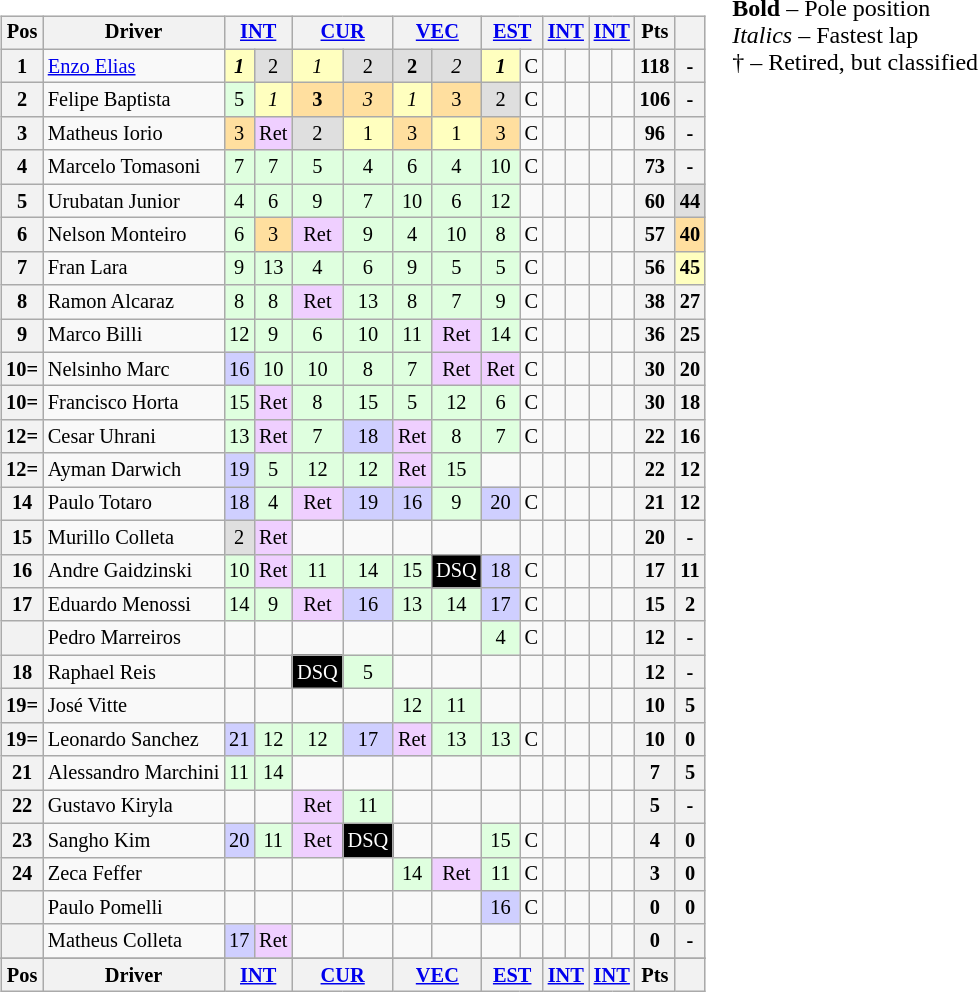<table>
<tr>
<td valign="top"><br><table class="wikitable" style="font-size: 85%; text-align: center;">
<tr valign="top">
<th valign="middle">Pos</th>
<th valign="middle">Driver</th>
<th colspan="2"><a href='#'>INT</a><br></th>
<th colspan="2"><a href='#'>CUR</a><br></th>
<th colspan="2"><a href='#'>VEC</a><br></th>
<th colspan=2><a href='#'>EST</a><br></th>
<th colspan="2"><a href='#'>INT</a><br></th>
<th colspan="2"><a href='#'>INT</a><br></th>
<th valign="middle">Pts</th>
<th valign=middle></th>
</tr>
<tr>
<th>1</th>
<td align=left> <a href='#'>Enzo Elias</a></td>
<td style="background:#FFFFBF;"><strong><em>1</em></strong></td>
<td style="background:#DFDFDF;">2</td>
<td style="background:#FFFFBF;"><em>1</em></td>
<td style="background:#DFDFDF;">2</td>
<td style="background:#DFDFDF;"><strong>2</strong></td>
<td style="background:#DFDFDF;"><em>2</em></td>
<td style="background:#FFFFBF;"><strong><em>1</em></strong></td>
<td>C</td>
<td></td>
<td></td>
<td></td>
<td></td>
<th>118</th>
<th>-</th>
</tr>
<tr>
<th>2</th>
<td align=left> Felipe Baptista</td>
<td style="background:#DFFFDF;">5</td>
<td style="background:#FFFFBF;"><em>1</em></td>
<td style="background:#FFDF9F;"><strong>3</strong></td>
<td style="background:#FFDF9F;"><em>3</em></td>
<td style="background:#FFFFBF;"><em>1</em></td>
<td style="background:#FFDF9F;">3</td>
<td style="background:#DFDFDF;">2</td>
<td>C</td>
<td></td>
<td></td>
<td></td>
<td></td>
<th>106</th>
<th>-</th>
</tr>
<tr>
<th>3</th>
<td align=left> Matheus Iorio</td>
<td style="background:#FFDF9F;">3</td>
<td style="background:#efcfff;">Ret</td>
<td style="background:#DFDFDF;">2</td>
<td style="background:#FFFFBF;">1</td>
<td style="background:#FFDF9F;">3</td>
<td style="background:#FFFFBF;">1</td>
<td style="background:#FFDF9F;">3</td>
<td>C</td>
<td></td>
<td></td>
<td></td>
<td></td>
<th>96</th>
<th>-</th>
</tr>
<tr>
<th>4</th>
<td align=left> Marcelo Tomasoni</td>
<td style="background:#DFFFDF;">7</td>
<td style="background:#DFFFDF;">7</td>
<td style="background:#DFFFDF;">5</td>
<td style="background:#DFFFDF;">4</td>
<td style="background:#DFFFDF;">6</td>
<td style="background:#DFFFDF;">4</td>
<td style="background:#DFFFDF;">10</td>
<td>C</td>
<td></td>
<td></td>
<td></td>
<td></td>
<th>73</th>
<th>-</th>
</tr>
<tr>
<th>5</th>
<td align=left> Urubatan Junior</td>
<td style="background:#DFFFDF;">4</td>
<td style="background:#DFFFDF;">6</td>
<td style="background:#DFFFDF;">9</td>
<td style="background:#DFFFDF;">7</td>
<td style="background:#DFFFDF;">10</td>
<td style="background:#DFFFDF;">6</td>
<td style="background:#DFFFDF;">12</td>
<td></td>
<td></td>
<td></td>
<td></td>
<td></td>
<th>60</th>
<td style="background:#DFDFDF;"><strong>44</strong></td>
</tr>
<tr>
<th>6</th>
<td align=left> Nelson Monteiro</td>
<td style="background:#DFFFDF;">6</td>
<td style="background:#FFDF9F;">3</td>
<td style="background:#efcfff;">Ret</td>
<td style="background:#DFFFDF;">9</td>
<td style="background:#DFFFDF;">4</td>
<td style="background:#DFFFDF;">10</td>
<td style="background:#DFFFDF;">8</td>
<td>C</td>
<td></td>
<td></td>
<td></td>
<td></td>
<th>57</th>
<td style="background:#FFDF9F;"><strong>40</strong></td>
</tr>
<tr>
<th>7</th>
<td align=left> Fran Lara</td>
<td style="background:#DFFFDF;">9</td>
<td style="background:#DFFFDF;">13</td>
<td style="background:#DFFFDF;">4</td>
<td style="background:#DFFFDF;">6</td>
<td style="background:#DFFFDF;">9</td>
<td style="background:#DFFFDF;">5</td>
<td style="background:#DFFFDF;">5</td>
<td>C</td>
<td></td>
<td></td>
<td></td>
<td></td>
<th>56</th>
<th style="background:#FFFFBF;"><strong>45</strong></th>
</tr>
<tr>
<th>8</th>
<td align=left> Ramon Alcaraz</td>
<td style="background:#DFFFDF;">8</td>
<td style="background:#DFFFDF;">8</td>
<td style="background:#efcfff;">Ret</td>
<td style="background:#DFFFDF;">13</td>
<td style="background:#DFFFDF;">8</td>
<td style="background:#DFFFDF;">7</td>
<td style="background:#DFFFDF;">9</td>
<td>C</td>
<td></td>
<td></td>
<td></td>
<td></td>
<th>38</th>
<th>27</th>
</tr>
<tr>
<th>9</th>
<td align=left> Marco Billi</td>
<td style="background:#DFFFDF;">12</td>
<td style="background:#DFFFDF;">9</td>
<td style="background:#DFFFDF;">6</td>
<td style="background:#DFFFDF;">10</td>
<td style="background:#DFFFDF;">11</td>
<td style="background:#efcfff;">Ret</td>
<td style="background:#DFFFDF;">14</td>
<td>C</td>
<td></td>
<td></td>
<td></td>
<td></td>
<th>36</th>
<th>25</th>
</tr>
<tr>
<th>10=</th>
<td align=left> Nelsinho Marc</td>
<td style="background:#cfcfff;">16</td>
<td style="background:#DFFFDF;">10</td>
<td style="background:#DFFFDF;">10</td>
<td style="background:#DFFFDF;">8</td>
<td style="background:#DFFFDF;">7</td>
<td style="background:#efcfff;">Ret</td>
<td style="background:#efcfff;">Ret</td>
<td>C</td>
<td></td>
<td></td>
<td></td>
<td></td>
<th>30</th>
<th>20</th>
</tr>
<tr>
<th>10=</th>
<td align=left>  Francisco Horta</td>
<td style="background:#DFFFDF;">15</td>
<td style="background:#efcfff;">Ret</td>
<td style="background:#DFFFDF;">8</td>
<td style="background:#DFFFDF;">15</td>
<td style="background:#DFFFDF;">5</td>
<td style="background:#DFFFDF;">12</td>
<td style="background:#DFFFDF;">6</td>
<td>C</td>
<td></td>
<td></td>
<td></td>
<td></td>
<th>30</th>
<th>18</th>
</tr>
<tr>
<th>12=</th>
<td align=left> Cesar Uhrani</td>
<td style="background:#DFFFDF;">13</td>
<td style="background:#efcfff;">Ret</td>
<td style="background:#DFFFDF;">7</td>
<td style="background:#cfcfff;">18</td>
<td style="background:#efcfff;">Ret</td>
<td style="background:#DFFFDF;">8</td>
<td style="background:#DFFFDF;">7</td>
<td>C</td>
<td></td>
<td></td>
<td></td>
<td></td>
<th>22</th>
<th>16</th>
</tr>
<tr>
<th>12=</th>
<td align=left> Ayman Darwich</td>
<td style="background:#cfcfff;">19</td>
<td style="background:#DFFFDF;">5</td>
<td style="background:#DFFFDF;">12</td>
<td style="background:#DFFFDF;">12</td>
<td style="background:#efcfff;">Ret</td>
<td style="background:#DFFFDF;">15</td>
<td></td>
<td></td>
<td></td>
<td></td>
<td></td>
<td></td>
<th>22</th>
<th>12</th>
</tr>
<tr>
<th>14</th>
<td align=left>  Paulo Totaro</td>
<td style="background:#cfcfff;">18</td>
<td style="background:#DFFFDF;">4</td>
<td style="background:#efcfff;">Ret</td>
<td style="background:#cfcfff;">19</td>
<td style="background:#cfcfff;">16</td>
<td style="background:#DFFFDF;">9</td>
<td style="background:#cfcfff;">20</td>
<td>C</td>
<td></td>
<td></td>
<td></td>
<td></td>
<th>21</th>
<th>12</th>
</tr>
<tr>
<th>15</th>
<td align=left> Murillo Colleta</td>
<td style="background:#DFDFDF;">2</td>
<td style="background:#efcfff;">Ret</td>
<td></td>
<td></td>
<td></td>
<td></td>
<td></td>
<td></td>
<td></td>
<td></td>
<td></td>
<td></td>
<th>20</th>
<th>-</th>
</tr>
<tr>
<th>16</th>
<td align=left> Andre Gaidzinski</td>
<td style="background:#DFFFDF;">10</td>
<td style="background:#efcfff;">Ret</td>
<td style="background:#DFFFDF;">11</td>
<td style="background:#DFFFDF;">14</td>
<td style="background:#DFFFDF;">15</td>
<td style="background:#000000;color:#ffffff">DSQ</td>
<td style="background:#cfcfff;">18</td>
<td>C</td>
<td></td>
<td></td>
<td></td>
<td></td>
<th>17</th>
<th>11</th>
</tr>
<tr>
<th>17</th>
<td align=left>  Eduardo Menossi</td>
<td style="background:#DFFFDF;">14</td>
<td style="background:#DFFFDF;">9</td>
<td style="background:#efcfff;">Ret</td>
<td style="background:#cfcfff;">16</td>
<td style="background:#DFFFDF;">13</td>
<td style="background:#DFFFDF;">14</td>
<td style="background:#cfcfff;">17</td>
<td>C</td>
<td></td>
<td></td>
<td></td>
<td></td>
<th>15</th>
<th>2</th>
</tr>
<tr>
<th></th>
<td align=left> Pedro Marreiros</td>
<td></td>
<td></td>
<td></td>
<td></td>
<td></td>
<td></td>
<td style="background:#DFFFDF;">4</td>
<td>C</td>
<td></td>
<td></td>
<td></td>
<td></td>
<th>12</th>
<th>-</th>
</tr>
<tr>
<th>18</th>
<td align=left> Raphael Reis</td>
<td></td>
<td></td>
<td style="background:#000000;color:#ffffff">DSQ</td>
<td style="background:#DFFFDF;">5</td>
<td></td>
<td></td>
<td></td>
<td></td>
<td></td>
<td></td>
<td></td>
<td></td>
<th>12</th>
<th>-</th>
</tr>
<tr>
<th>19=</th>
<td align=left> José Vitte</td>
<td></td>
<td></td>
<td></td>
<td></td>
<td style="background:#DFFFDF;">12</td>
<td style="background:#DFFFDF;">11</td>
<td></td>
<td></td>
<td></td>
<td></td>
<td></td>
<td></td>
<th>10</th>
<th>5</th>
</tr>
<tr>
<th>19=</th>
<td align=left> Leonardo Sanchez</td>
<td style="background:#cfcfff;">21</td>
<td style="background:#DFFFDF;">12</td>
<td style="background:#DFFFDF;">12</td>
<td style="background:#cfcfff;">17</td>
<td style="background:#efcfff;">Ret</td>
<td style="background:#DFFFDF;">13</td>
<td style="background:#DFFFDF;">13</td>
<td>C</td>
<td></td>
<td></td>
<td></td>
<td></td>
<th>10</th>
<th>0</th>
</tr>
<tr>
<th>21</th>
<td align=left> Alessandro Marchini</td>
<td style="background:#DFFFDF;">11</td>
<td style="background:#DFFFDF;">14</td>
<td></td>
<td></td>
<td></td>
<td></td>
<td></td>
<td></td>
<td></td>
<td></td>
<td></td>
<td></td>
<th>7</th>
<th>5</th>
</tr>
<tr>
<th>22</th>
<td align=left> Gustavo Kiryla</td>
<td></td>
<td></td>
<td style="background:#efcfff;">Ret</td>
<td style="background:#DFFFDF;">11</td>
<td></td>
<td></td>
<td></td>
<td></td>
<td></td>
<td></td>
<td></td>
<td></td>
<th>5</th>
<th>-</th>
</tr>
<tr>
<th>23</th>
<td align=left> Sangho Kim</td>
<td style="background:#cfcfff;">20</td>
<td style="background:#DFFFDF;">11</td>
<td style="background:#efcfff;">Ret</td>
<td style="background:#000000;color:#ffffff">DSQ</td>
<td></td>
<td></td>
<td style="background:#DFFFDF;">15</td>
<td>C</td>
<td></td>
<td></td>
<td></td>
<td></td>
<th>4</th>
<th>0</th>
</tr>
<tr>
<th>24</th>
<td align=left> Zeca Feffer</td>
<td></td>
<td></td>
<td></td>
<td></td>
<td style="background:#DFFFDF;">14</td>
<td style="background:#efcfff;">Ret</td>
<td style="background:#DFFFDF;">11</td>
<td>C</td>
<td></td>
<td></td>
<td></td>
<td></td>
<th>3</th>
<th>0</th>
</tr>
<tr>
<th></th>
<td align=left> Paulo Pomelli</td>
<td></td>
<td></td>
<td></td>
<td></td>
<td></td>
<td></td>
<td style="background:#cfcfff;">16</td>
<td>C</td>
<td></td>
<td></td>
<td></td>
<td></td>
<th>0</th>
<th>0</th>
</tr>
<tr>
<th></th>
<td align=left>  Matheus Colleta</td>
<td style="background:#cfcfff;">17</td>
<td style="background:#efcfff;">Ret</td>
<td></td>
<td></td>
<td></td>
<td></td>
<td></td>
<td></td>
<td></td>
<td></td>
<td></td>
<td></td>
<th>0</th>
<th>-</th>
</tr>
<tr>
</tr>
<tr style="background:#f9f9f9; vertical-align:top;">
<th valign="middle">Pos</th>
<th valign="middle">Driver</th>
<th colspan="2"><a href='#'>INT</a><br></th>
<th colspan="2"><a href='#'>CUR</a><br></th>
<th colspan="2"><a href='#'>VEC</a><br></th>
<th colspan=2><a href='#'>EST</a><br></th>
<th colspan="2"><a href='#'>INT</a><br></th>
<th colspan="2"><a href='#'>INT</a><br></th>
<th valign="middle">Pts</th>
<th valign=middle></th>
</tr>
</table>
</td>
<td valign="top"><br>
<span><strong>Bold</strong> – Pole position<br><em>Italics</em> – Fastest lap<br>† – Retired, but classified</span></td>
</tr>
</table>
